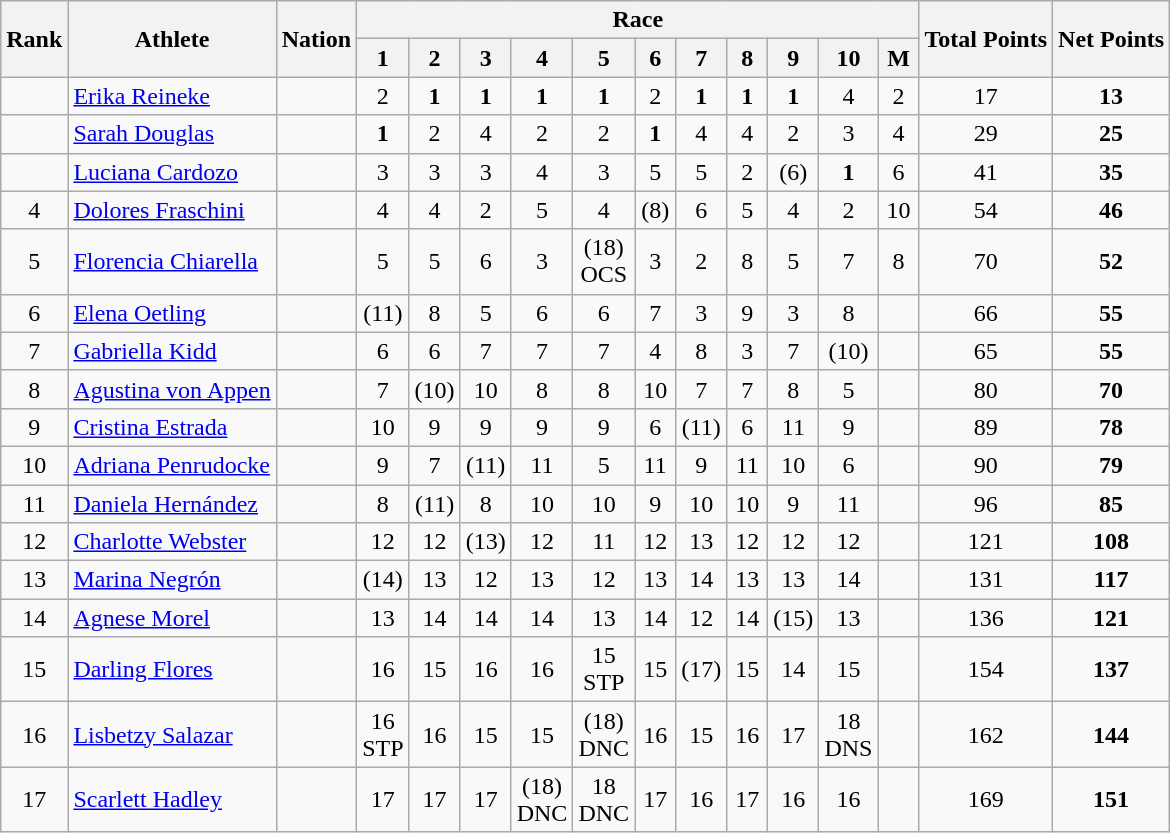<table class="wikitable" style="text-align:center">
<tr>
<th rowspan="2">Rank</th>
<th rowspan="2">Athlete</th>
<th rowspan="2">Nation</th>
<th colspan="11">Race</th>
<th rowspan="2">Total Points</th>
<th rowspan="2">Net Points</th>
</tr>
<tr>
<th width=20>1</th>
<th width=20>2</th>
<th width=20>3</th>
<th width=20>4</th>
<th width=20>5</th>
<th width=20>6</th>
<th width=20>7</th>
<th width=20>8</th>
<th width=20>9</th>
<th width=20>10</th>
<th width=20>M</th>
</tr>
<tr>
<td></td>
<td align=left><a href='#'>Erika Reineke</a></td>
<td align=left></td>
<td>2</td>
<td><strong>1</strong></td>
<td><strong>1</strong></td>
<td><strong>1</strong></td>
<td><strong>1</strong></td>
<td>2</td>
<td><strong>1</strong></td>
<td><strong>1</strong></td>
<td><strong>1</strong></td>
<td>4</td>
<td>2</td>
<td>17</td>
<td><strong>13</strong></td>
</tr>
<tr>
<td></td>
<td align=left><a href='#'>Sarah Douglas</a></td>
<td align=left></td>
<td><strong>1</strong></td>
<td>2</td>
<td>4</td>
<td>2</td>
<td>2</td>
<td><strong>1</strong></td>
<td>4</td>
<td>4</td>
<td>2</td>
<td>3</td>
<td>4</td>
<td>29</td>
<td><strong>25</strong></td>
</tr>
<tr>
<td></td>
<td align=left><a href='#'>Luciana Cardozo</a></td>
<td align=left></td>
<td>3</td>
<td>3</td>
<td>3</td>
<td>4</td>
<td>3</td>
<td>5</td>
<td>5</td>
<td>2</td>
<td>(6)</td>
<td><strong>1</strong></td>
<td>6</td>
<td>41</td>
<td><strong>35</strong></td>
</tr>
<tr>
<td>4</td>
<td align=left><a href='#'>Dolores Fraschini</a></td>
<td align=left></td>
<td>4</td>
<td>4</td>
<td>2</td>
<td>5</td>
<td>4</td>
<td>(8)</td>
<td>6</td>
<td>5</td>
<td>4</td>
<td>2</td>
<td>10</td>
<td>54</td>
<td><strong>46</strong></td>
</tr>
<tr>
<td>5</td>
<td align=left><a href='#'>Florencia Chiarella</a></td>
<td align=left></td>
<td>5</td>
<td>5</td>
<td>6</td>
<td>3</td>
<td>(18)<br>OCS</td>
<td>3</td>
<td>2</td>
<td>8</td>
<td>5</td>
<td>7</td>
<td>8</td>
<td>70</td>
<td><strong>52</strong></td>
</tr>
<tr>
<td>6</td>
<td align=left><a href='#'>Elena Oetling</a></td>
<td align=left></td>
<td>(11)</td>
<td>8</td>
<td>5</td>
<td>6</td>
<td>6</td>
<td>7</td>
<td>3</td>
<td>9</td>
<td>3</td>
<td>8</td>
<td></td>
<td>66</td>
<td><strong>55</strong></td>
</tr>
<tr>
<td>7</td>
<td align=left><a href='#'>Gabriella Kidd</a></td>
<td align=left></td>
<td>6</td>
<td>6</td>
<td>7</td>
<td>7</td>
<td>7</td>
<td>4</td>
<td>8</td>
<td>3</td>
<td>7</td>
<td>(10)</td>
<td></td>
<td>65</td>
<td><strong>55</strong></td>
</tr>
<tr>
<td>8</td>
<td align=left><a href='#'>Agustina von Appen</a></td>
<td align=left></td>
<td>7</td>
<td>(10)</td>
<td>10</td>
<td>8</td>
<td>8</td>
<td>10</td>
<td>7</td>
<td>7</td>
<td>8</td>
<td>5</td>
<td></td>
<td>80</td>
<td><strong>70</strong></td>
</tr>
<tr>
<td>9</td>
<td align=left><a href='#'>Cristina Estrada</a></td>
<td align=left></td>
<td>10</td>
<td>9</td>
<td>9</td>
<td>9</td>
<td>9</td>
<td>6</td>
<td>(11)</td>
<td>6</td>
<td>11</td>
<td>9</td>
<td></td>
<td>89</td>
<td><strong>78</strong></td>
</tr>
<tr>
<td>10</td>
<td align=left><a href='#'>Adriana Penrudocke</a></td>
<td align=left></td>
<td>9</td>
<td>7</td>
<td>(11)</td>
<td>11</td>
<td>5</td>
<td>11</td>
<td>9</td>
<td>11</td>
<td>10</td>
<td>6</td>
<td></td>
<td>90</td>
<td><strong>79</strong></td>
</tr>
<tr>
<td>11</td>
<td align=left><a href='#'>Daniela Hernández</a></td>
<td align=left></td>
<td>8</td>
<td>(11)</td>
<td>8</td>
<td>10</td>
<td>10</td>
<td>9</td>
<td>10</td>
<td>10</td>
<td>9</td>
<td>11</td>
<td></td>
<td>96</td>
<td><strong>85</strong></td>
</tr>
<tr>
<td>12</td>
<td align=left><a href='#'>Charlotte Webster</a></td>
<td align=left></td>
<td>12</td>
<td>12</td>
<td>(13)</td>
<td>12</td>
<td>11</td>
<td>12</td>
<td>13</td>
<td>12</td>
<td>12</td>
<td>12</td>
<td></td>
<td>121</td>
<td><strong>108</strong></td>
</tr>
<tr>
<td>13</td>
<td align=left><a href='#'>Marina Negrón</a></td>
<td align=left></td>
<td>(14)</td>
<td>13</td>
<td>12</td>
<td>13</td>
<td>12</td>
<td>13</td>
<td>14</td>
<td>13</td>
<td>13</td>
<td>14</td>
<td></td>
<td>131</td>
<td><strong>117</strong></td>
</tr>
<tr>
<td>14</td>
<td align=left><a href='#'>Agnese Morel</a></td>
<td align=left></td>
<td>13</td>
<td>14</td>
<td>14</td>
<td>14</td>
<td>13</td>
<td>14</td>
<td>12</td>
<td>14</td>
<td>(15)</td>
<td>13</td>
<td></td>
<td>136</td>
<td><strong>121</strong></td>
</tr>
<tr>
<td>15</td>
<td align=left><a href='#'>Darling Flores</a></td>
<td align=left></td>
<td>16</td>
<td>15</td>
<td>16</td>
<td>16</td>
<td>15<br>STP</td>
<td>15</td>
<td>(17)</td>
<td>15</td>
<td>14</td>
<td>15</td>
<td></td>
<td>154</td>
<td><strong>137</strong></td>
</tr>
<tr>
<td>16</td>
<td align=left><a href='#'>Lisbetzy Salazar</a></td>
<td align=left></td>
<td>16<br>STP</td>
<td>16</td>
<td>15</td>
<td>15</td>
<td>(18)<br>DNC</td>
<td>16</td>
<td>15</td>
<td>16</td>
<td>17</td>
<td>18<br>DNS</td>
<td></td>
<td>162</td>
<td><strong>144</strong></td>
</tr>
<tr>
<td>17</td>
<td align=left><a href='#'>Scarlett Hadley</a></td>
<td align=left></td>
<td>17</td>
<td>17</td>
<td>17</td>
<td>(18)<br>DNC</td>
<td>18<br>DNC</td>
<td>17</td>
<td>16</td>
<td>17</td>
<td>16</td>
<td>16</td>
<td></td>
<td>169</td>
<td><strong>151</strong></td>
</tr>
</table>
